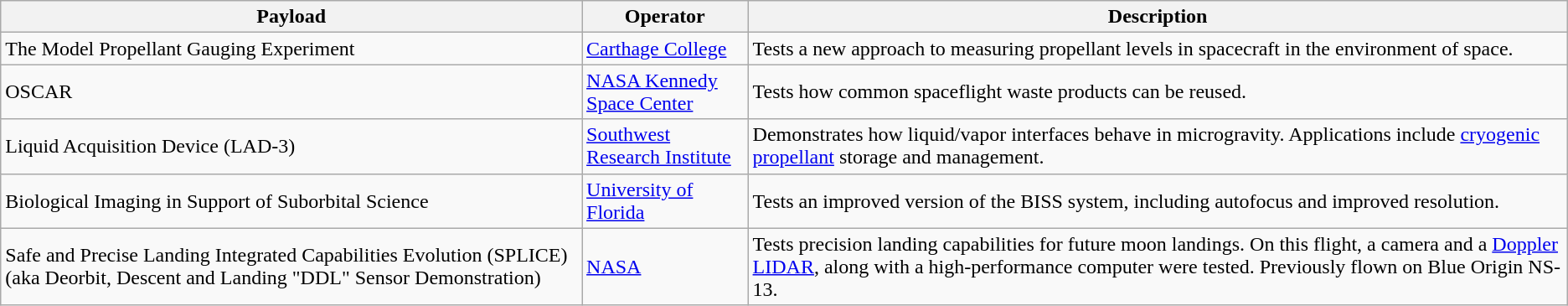<table class="wikitable">
<tr>
<th>Payload</th>
<th>Operator</th>
<th>Description</th>
</tr>
<tr>
<td>The Model Propellant Gauging Experiment</td>
<td><a href='#'>Carthage College</a></td>
<td>Tests a new approach to measuring propellant levels in spacecraft in the environment of space.</td>
</tr>
<tr>
<td>OSCAR</td>
<td><a href='#'>NASA Kennedy Space Center</a></td>
<td>Tests how common spaceflight waste products can be reused.</td>
</tr>
<tr>
<td>Liquid Acquisition Device (LAD-3)</td>
<td><a href='#'>Southwest Research Institute</a></td>
<td>Demonstrates how liquid/vapor interfaces behave in microgravity. Applications include <a href='#'>cryogenic propellant</a> storage and management.</td>
</tr>
<tr>
<td>Biological Imaging in Support of Suborbital Science</td>
<td><a href='#'>University of Florida</a></td>
<td>Tests an improved version of the BISS system, including autofocus and improved resolution.</td>
</tr>
<tr>
<td>Safe and Precise Landing Integrated Capabilities Evolution (SPLICE) (aka Deorbit, Descent and Landing "DDL" Sensor Demonstration)</td>
<td><a href='#'>NASA</a></td>
<td>Tests precision landing capabilities for future moon landings. On this flight, a camera and a <a href='#'>Doppler LIDAR</a>, along with a high-performance computer were tested. Previously flown on Blue Origin NS-13.</td>
</tr>
</table>
